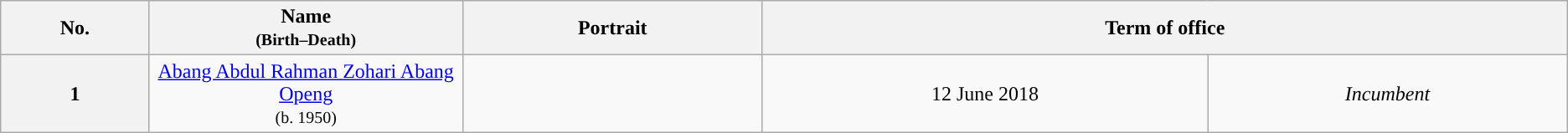<table class="wikitable" style="text-align:center">
<tr>
<th>No.</th>
<th style="width:20%;">Name<br><small>(Birth–Death)</small></th>
<th>Portrait</th>
<th colspan="2">Term of office</th>
</tr>
<tr>
<th style="background: ">1</th>
<td><a href='#'>Abang Abdul Rahman Zohari Abang Openg</a><br><small>(b. 1950)</small></td>
<td></td>
<td>12 June 2018</td>
<td><em>Incumbent</em></td>
</tr>
</table>
